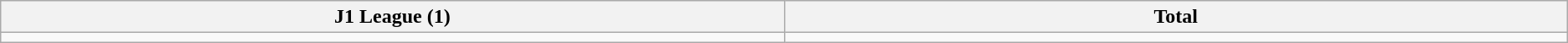<table class="wikitable">
<tr>
<th width="5%">J1 League (1)</th>
<th width="5%">Total</th>
</tr>
<tr>
<td></td>
<td></td>
</tr>
</table>
